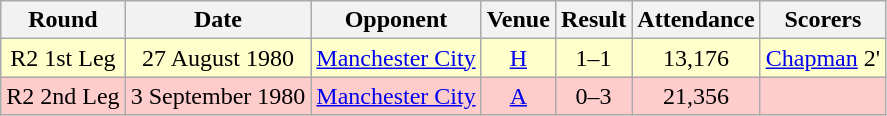<table class="wikitable" style="font-size:100%; text-align:center">
<tr>
<th>Round</th>
<th>Date</th>
<th>Opponent</th>
<th>Venue</th>
<th>Result</th>
<th>Attendance</th>
<th>Scorers</th>
</tr>
<tr style="background-color: #FFFFCC;">
<td>R2 1st Leg</td>
<td>27 August 1980</td>
<td><a href='#'>Manchester City</a></td>
<td><a href='#'>H</a></td>
<td>1–1</td>
<td>13,176</td>
<td><a href='#'>Chapman</a> 2'</td>
</tr>
<tr style="background-color: #FFCCCC;">
<td>R2 2nd Leg</td>
<td>3 September 1980</td>
<td><a href='#'>Manchester City</a></td>
<td><a href='#'>A</a></td>
<td>0–3</td>
<td>21,356</td>
<td></td>
</tr>
</table>
